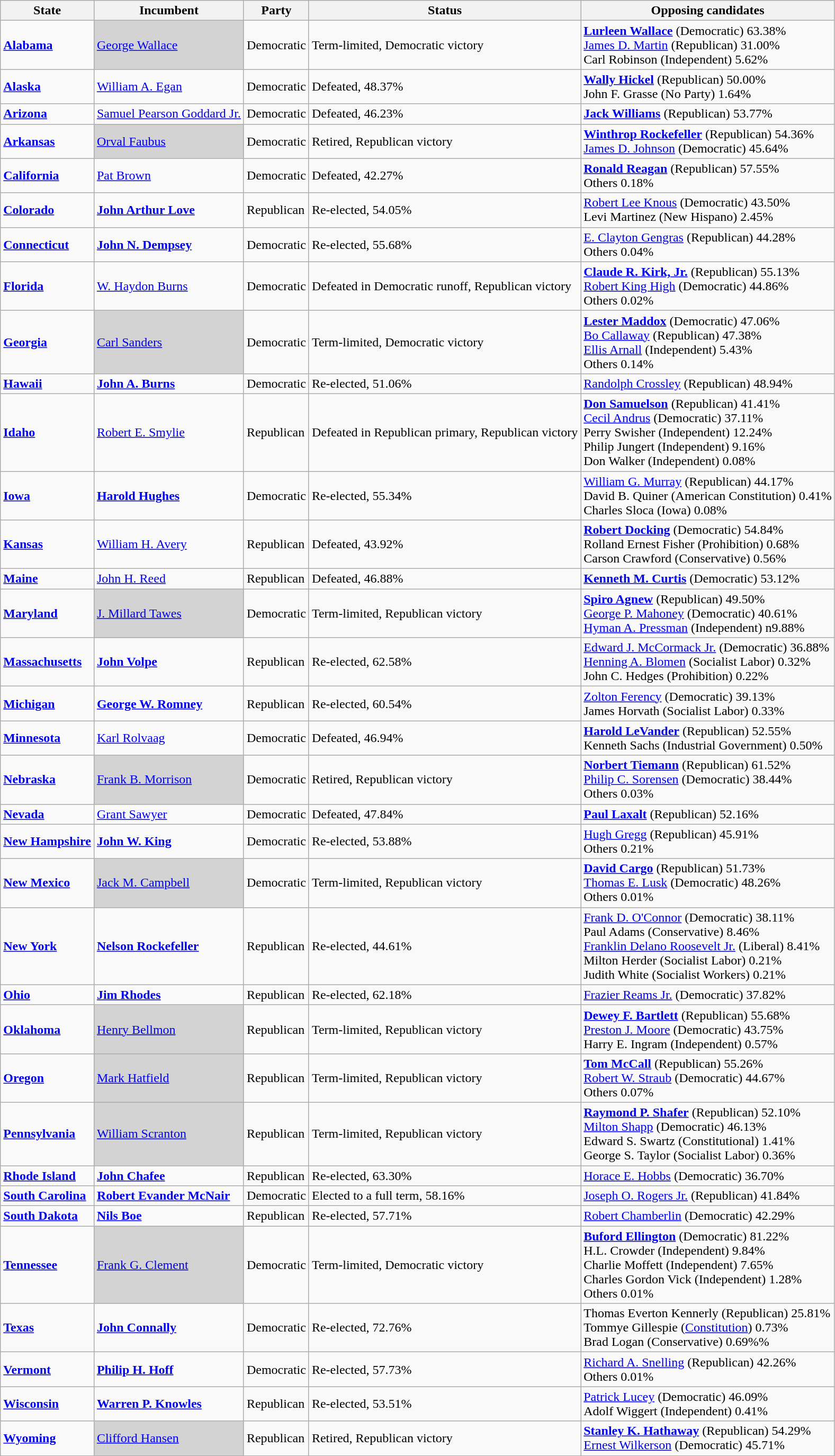<table class="wikitable">
<tr>
<th>State</th>
<th>Incumbent</th>
<th>Party</th>
<th>Status</th>
<th>Opposing candidates</th>
</tr>
<tr>
<td><strong><a href='#'>Alabama</a></strong></td>
<td bgcolor="lightgrey"><a href='#'>George Wallace</a></td>
<td>Democratic</td>
<td>Term-limited, Democratic victory</td>
<td><strong><a href='#'>Lurleen Wallace</a></strong> (Democratic) 63.38%<br> <a href='#'>James D. Martin</a> (Republican) 31.00%<br> Carl Robinson (Independent) 5.62%<br></td>
</tr>
<tr>
<td><strong><a href='#'>Alaska</a></strong></td>
<td><a href='#'>William A. Egan</a></td>
<td>Democratic</td>
<td>Defeated, 48.37%</td>
<td><strong><a href='#'>Wally Hickel</a></strong> (Republican) 50.00%<br> John F. Grasse (No Party) 1.64%<br></td>
</tr>
<tr>
<td><strong><a href='#'>Arizona</a></strong></td>
<td><a href='#'>Samuel Pearson Goddard Jr.</a></td>
<td>Democratic</td>
<td>Defeated, 46.23%</td>
<td><strong><a href='#'>Jack Williams</a></strong> (Republican) 53.77%<br></td>
</tr>
<tr>
<td><strong><a href='#'>Arkansas</a></strong></td>
<td bgcolor="lightgrey"><a href='#'>Orval Faubus</a></td>
<td>Democratic</td>
<td>Retired, Republican victory</td>
<td><strong><a href='#'>Winthrop Rockefeller</a></strong> (Republican) 54.36%<br> <a href='#'>James D. Johnson</a> (Democratic) 45.64%<br></td>
</tr>
<tr>
<td><strong><a href='#'>California</a></strong></td>
<td><a href='#'>Pat Brown</a></td>
<td>Democratic</td>
<td>Defeated, 42.27%</td>
<td><strong><a href='#'>Ronald Reagan</a></strong> (Republican) 57.55%<br> Others 0.18%<br></td>
</tr>
<tr>
<td><strong><a href='#'>Colorado</a></strong></td>
<td><strong><a href='#'>John Arthur Love</a></strong></td>
<td>Republican</td>
<td>Re-elected, 54.05%</td>
<td><a href='#'>Robert Lee Knous</a> (Democratic) 43.50%<br> Levi Martinez (New Hispano) 2.45%<br></td>
</tr>
<tr>
<td><strong><a href='#'>Connecticut</a></strong></td>
<td><strong><a href='#'>John N. Dempsey</a></strong></td>
<td>Democratic</td>
<td>Re-elected, 55.68%</td>
<td><a href='#'>E. Clayton Gengras</a> (Republican) 44.28%<br> Others 0.04%<br></td>
</tr>
<tr>
<td><strong><a href='#'>Florida</a></strong></td>
<td><a href='#'>W. Haydon Burns</a></td>
<td>Democratic</td>
<td>Defeated in Democratic runoff, Republican victory</td>
<td><strong><a href='#'>Claude R. Kirk, Jr.</a></strong> (Republican) 55.13%<br> <a href='#'>Robert King High</a> (Democratic) 44.86%<br> Others 0.02%<br></td>
</tr>
<tr>
<td><strong><a href='#'>Georgia</a></strong></td>
<td bgcolor="lightgrey"><a href='#'>Carl Sanders</a></td>
<td>Democratic</td>
<td>Term-limited, Democratic victory</td>
<td><strong><a href='#'>Lester Maddox</a></strong> (Democratic) 47.06%<br> <a href='#'>Bo Callaway</a> (Republican) 47.38%<br> <a href='#'>Ellis Arnall</a> (Independent) 5.43%<br> Others 0.14%<br></td>
</tr>
<tr>
<td><strong><a href='#'>Hawaii</a></strong></td>
<td><strong><a href='#'>John A. Burns</a></strong></td>
<td>Democratic</td>
<td>Re-elected, 51.06%</td>
<td><a href='#'>Randolph Crossley</a> (Republican) 48.94%<br></td>
</tr>
<tr>
<td><strong><a href='#'>Idaho</a></strong></td>
<td><a href='#'>Robert E. Smylie</a></td>
<td>Republican</td>
<td>Defeated in Republican primary, Republican victory</td>
<td><strong><a href='#'>Don Samuelson</a></strong> (Republican) 41.41%<br> <a href='#'>Cecil Andrus</a> (Democratic) 37.11%<br> Perry Swisher (Independent) 12.24%<br> Philip Jungert (Independent) 9.16%<br> Don Walker (Independent) 0.08%<br></td>
</tr>
<tr>
<td><strong><a href='#'>Iowa</a></strong></td>
<td><strong><a href='#'>Harold Hughes</a></strong></td>
<td>Democratic</td>
<td>Re-elected, 55.34%</td>
<td><a href='#'>William G. Murray</a> (Republican) 44.17%<br> David B. Quiner (American Constitution) 0.41%<br> Charles Sloca (Iowa) 0.08%<br></td>
</tr>
<tr>
<td><strong><a href='#'>Kansas</a></strong></td>
<td><a href='#'>William H. Avery</a></td>
<td>Republican</td>
<td>Defeated, 43.92%</td>
<td><strong><a href='#'>Robert Docking</a></strong> (Democratic) 54.84%<br> Rolland Ernest Fisher (Prohibition) 0.68%<br> Carson Crawford (Conservative) 0.56%<br></td>
</tr>
<tr>
<td><strong><a href='#'>Maine</a></strong></td>
<td><a href='#'>John H. Reed</a></td>
<td>Republican</td>
<td>Defeated, 46.88%</td>
<td><strong><a href='#'>Kenneth M. Curtis</a></strong> (Democratic) 53.12%<br></td>
</tr>
<tr>
<td><strong><a href='#'>Maryland</a></strong></td>
<td bgcolor="lightgrey"><a href='#'>J. Millard Tawes</a></td>
<td>Democratic</td>
<td>Term-limited, Republican victory</td>
<td><strong><a href='#'>Spiro Agnew</a></strong> (Republican) 49.50%<br> <a href='#'>George P. Mahoney</a> (Democratic) 40.61%<br> <a href='#'>Hyman A. Pressman</a> (Independent) n9.88%<br></td>
</tr>
<tr>
<td><strong><a href='#'>Massachusetts</a></strong></td>
<td><strong><a href='#'>John Volpe</a></strong></td>
<td>Republican</td>
<td>Re-elected, 62.58%</td>
<td><a href='#'>Edward J. McCormack Jr.</a> (Democratic) 36.88%<br> <a href='#'>Henning A. Blomen</a> (Socialist Labor) 0.32%<br> John C. Hedges (Prohibition) 0.22%<br></td>
</tr>
<tr>
<td><strong><a href='#'>Michigan</a></strong></td>
<td><strong><a href='#'>George W. Romney</a></strong></td>
<td>Republican</td>
<td>Re-elected, 60.54%</td>
<td><a href='#'>Zolton Ferency</a> (Democratic) 39.13%<br> James Horvath (Socialist Labor) 0.33%<br></td>
</tr>
<tr>
<td><strong><a href='#'>Minnesota</a></strong></td>
<td><a href='#'>Karl Rolvaag</a></td>
<td>Democratic</td>
<td>Defeated, 46.94%</td>
<td><strong><a href='#'>Harold LeVander</a></strong> (Republican) 52.55%<br> Kenneth Sachs (Industrial Government) 0.50%<br></td>
</tr>
<tr>
<td><strong><a href='#'>Nebraska</a></strong></td>
<td bgcolor="lightgrey"><a href='#'>Frank B. Morrison</a></td>
<td>Democratic</td>
<td>Retired, Republican victory</td>
<td><strong><a href='#'>Norbert Tiemann</a></strong> (Republican) 61.52%<br> <a href='#'>Philip C. Sorensen</a> (Democratic) 38.44%<br> Others 0.03%<br></td>
</tr>
<tr>
<td><strong><a href='#'>Nevada</a></strong></td>
<td><a href='#'>Grant Sawyer</a></td>
<td>Democratic</td>
<td>Defeated, 47.84%</td>
<td><strong><a href='#'>Paul Laxalt</a></strong> (Republican) 52.16%</td>
</tr>
<tr>
<td><strong><a href='#'>New Hampshire</a></strong></td>
<td><strong><a href='#'>John W. King</a></strong></td>
<td>Democratic</td>
<td>Re-elected, 53.88%</td>
<td><a href='#'>Hugh Gregg</a> (Republican) 45.91%<br> Others 0.21%<br></td>
</tr>
<tr>
<td><strong><a href='#'>New Mexico</a></strong></td>
<td bgcolor="lightgrey"><a href='#'>Jack M. Campbell</a></td>
<td>Democratic</td>
<td>Term-limited, Republican victory</td>
<td><strong><a href='#'>David Cargo</a></strong> (Republican) 51.73%<br> <a href='#'>Thomas E. Lusk</a> (Democratic) 48.26%<br> Others 0.01%<br></td>
</tr>
<tr>
<td><strong><a href='#'>New York</a></strong></td>
<td><strong><a href='#'>Nelson Rockefeller</a></strong></td>
<td>Republican</td>
<td>Re-elected, 44.61%</td>
<td><a href='#'>Frank D. O'Connor</a> (Democratic) 38.11%<br> Paul Adams (Conservative) 8.46%<br> <a href='#'>Franklin Delano Roosevelt Jr.</a> (Liberal) 8.41%<br>  Milton Herder (Socialist Labor) 0.21%<br>  Judith White (Socialist Workers) 0.21%<br></td>
</tr>
<tr>
<td><strong><a href='#'>Ohio</a></strong></td>
<td><strong><a href='#'>Jim Rhodes</a></strong></td>
<td>Republican</td>
<td>Re-elected, 62.18%</td>
<td><a href='#'>Frazier Reams Jr.</a> (Democratic) 37.82%<br></td>
</tr>
<tr>
<td><strong><a href='#'>Oklahoma</a></strong></td>
<td bgcolor="lightgrey"><a href='#'>Henry Bellmon</a></td>
<td>Republican</td>
<td>Term-limited, Republican victory</td>
<td><strong><a href='#'>Dewey F. Bartlett</a></strong> (Republican) 55.68%<br> <a href='#'>Preston J. Moore</a> (Democratic) 43.75%<br> Harry E. Ingram (Independent) 0.57%<br></td>
</tr>
<tr>
<td><strong><a href='#'>Oregon</a></strong></td>
<td bgcolor="lightgrey"><a href='#'>Mark Hatfield</a></td>
<td>Republican</td>
<td>Term-limited, Republican victory</td>
<td><strong><a href='#'>Tom McCall</a></strong> (Republican) 55.26%<br>  <a href='#'>Robert W. Straub</a> (Democratic) 44.67%<br> Others 0.07%<br></td>
</tr>
<tr>
<td><strong><a href='#'>Pennsylvania</a></strong></td>
<td bgcolor="lightgrey"><a href='#'>William Scranton</a></td>
<td>Republican</td>
<td>Term-limited, Republican victory</td>
<td><strong><a href='#'>Raymond P. Shafer</a></strong> (Republican) 52.10%<br>  <a href='#'>Milton Shapp</a> (Democratic) 46.13%<br>  Edward S. Swartz (Constitutional) 1.41%<br>  George S. Taylor (Socialist Labor) 0.36%<br></td>
</tr>
<tr>
<td><strong><a href='#'>Rhode Island</a></strong></td>
<td><strong><a href='#'>John Chafee</a></strong></td>
<td>Republican</td>
<td>Re-elected, 63.30%</td>
<td><a href='#'>Horace E. Hobbs</a> (Democratic) 36.70%</td>
</tr>
<tr>
<td><strong><a href='#'>South Carolina</a></strong></td>
<td><strong><a href='#'>Robert Evander McNair</a></strong></td>
<td>Democratic</td>
<td>Elected to a full term, 58.16%</td>
<td><a href='#'>Joseph O. Rogers Jr.</a> (Republican) 41.84%</td>
</tr>
<tr>
<td><strong><a href='#'>South Dakota</a></strong></td>
<td><strong><a href='#'>Nils Boe</a></strong></td>
<td>Republican</td>
<td>Re-elected, 57.71%</td>
<td><a href='#'>Robert Chamberlin</a> (Democratic) 42.29%</td>
</tr>
<tr>
<td><strong><a href='#'>Tennessee</a></strong></td>
<td bgcolor="lightgrey"><a href='#'>Frank G. Clement</a></td>
<td>Democratic</td>
<td>Term-limited, Democratic victory</td>
<td><strong><a href='#'>Buford Ellington</a></strong> (Democratic) 81.22%<br>  H.L. Crowder (Independent) 9.84%<br>  Charlie Moffett (Independent) 7.65%<br>  Charles Gordon Vick (Independent) 1.28%<br> Others 0.01%<br></td>
</tr>
<tr>
<td><strong><a href='#'>Texas</a></strong></td>
<td><strong><a href='#'>John Connally</a></strong></td>
<td>Democratic</td>
<td>Re-elected, 72.76%</td>
<td>Thomas Everton Kennerly (Republican) 25.81%<br> Tommye Gillespie (<a href='#'>Constitution</a>)  0.73%<br> Brad Logan (Conservative)  0.69%%<br></td>
</tr>
<tr>
<td><strong><a href='#'>Vermont</a></strong></td>
<td><strong><a href='#'>Philip H. Hoff</a></strong></td>
<td>Democratic</td>
<td>Re-elected, 57.73%</td>
<td><a href='#'>Richard A. Snelling</a> (Republican) 42.26%<br> Others 0.01%<br></td>
</tr>
<tr>
<td><strong><a href='#'>Wisconsin</a></strong></td>
<td><strong><a href='#'>Warren P. Knowles</a></strong></td>
<td>Republican</td>
<td>Re-elected, 53.51%</td>
<td><a href='#'>Patrick Lucey</a> (Democratic) 46.09%<br>  Adolf Wiggert (Independent) 0.41%<br></td>
</tr>
<tr>
<td><strong><a href='#'>Wyoming</a></strong></td>
<td bgcolor="lightgrey"><a href='#'>Clifford Hansen</a></td>
<td>Republican</td>
<td>Retired, Republican victory</td>
<td><strong><a href='#'>Stanley K. Hathaway</a></strong> (Republican) 54.29%<br>  <a href='#'>Ernest Wilkerson</a> (Democratic) 45.71%<br></td>
</tr>
</table>
